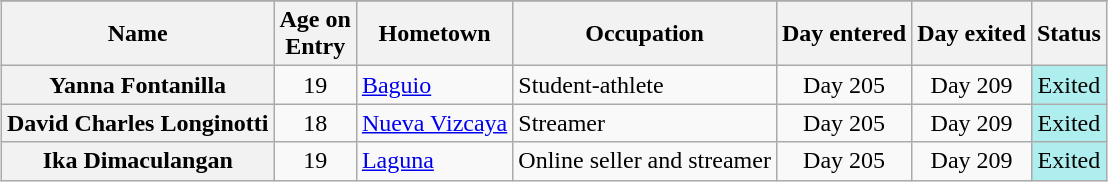<table class="wikitable" style="text-align:center; font-size:100%; line-height:18px; margin:1em auto;" width="auto">
<tr>
</tr>
<tr>
<th>Name</th>
<th>Age on<br>Entry</th>
<th>Hometown</th>
<th>Occupation</th>
<th>Day entered</th>
<th>Day exited</th>
<th>Status</th>
</tr>
<tr>
<th>Yanna Fontanilla</th>
<td>19</td>
<td align="left"><a href='#'>Baguio</a></td>
<td align="left">Student-athlete</td>
<td>Day 205</td>
<td>Day 209</td>
<td style="background-color:#AFEEEE">Exited</td>
</tr>
<tr>
<th>David Charles Longinotti</th>
<td>18</td>
<td align="left"><a href='#'>Nueva Vizcaya</a></td>
<td align="left">Streamer</td>
<td>Day 205</td>
<td>Day 209</td>
<td style="background-color:#AFEEEE">Exited</td>
</tr>
<tr>
<th>Ika Dimaculangan</th>
<td>19</td>
<td align="left"><a href='#'>Laguna</a></td>
<td align="left">Online seller and streamer</td>
<td>Day 205</td>
<td>Day 209</td>
<td style="background-color:#AFEEEE">Exited</td>
</tr>
</table>
